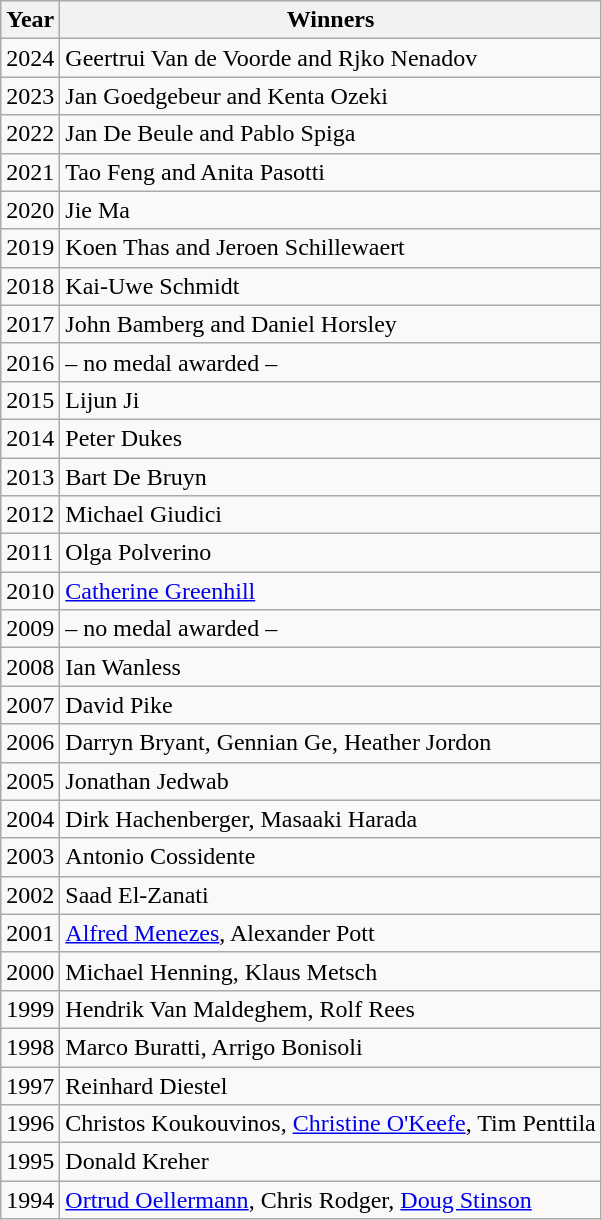<table class="wikitable">
<tr>
<th>Year</th>
<th>Winners</th>
</tr>
<tr>
<td>2024</td>
<td>Geertrui Van de Voorde and Rjko Nenadov</td>
</tr>
<tr>
<td>2023</td>
<td>Jan Goedgebeur and Kenta Ozeki</td>
</tr>
<tr>
<td>2022</td>
<td>Jan De Beule and Pablo Spiga</td>
</tr>
<tr>
<td>2021</td>
<td>Tao Feng and Anita Pasotti</td>
</tr>
<tr>
<td>2020</td>
<td>Jie Ma</td>
</tr>
<tr>
<td>2019</td>
<td>Koen Thas and Jeroen Schillewaert</td>
</tr>
<tr>
<td>2018</td>
<td>Kai-Uwe Schmidt</td>
</tr>
<tr>
<td>2017</td>
<td>John Bamberg and Daniel Horsley</td>
</tr>
<tr>
<td>2016</td>
<td>– no medal awarded –</td>
</tr>
<tr>
<td>2015</td>
<td>Lijun Ji</td>
</tr>
<tr>
<td>2014</td>
<td>Peter Dukes</td>
</tr>
<tr>
<td>2013</td>
<td>Bart De Bruyn</td>
</tr>
<tr>
<td>2012</td>
<td>Michael Giudici</td>
</tr>
<tr>
<td>2011</td>
<td>Olga Polverino</td>
</tr>
<tr>
<td>2010</td>
<td><a href='#'>Catherine Greenhill</a></td>
</tr>
<tr>
<td>2009</td>
<td>– no medal awarded –</td>
</tr>
<tr>
<td>2008</td>
<td>Ian Wanless</td>
</tr>
<tr>
<td>2007</td>
<td>David Pike</td>
</tr>
<tr>
<td>2006</td>
<td>Darryn Bryant, Gennian Ge, Heather Jordon</td>
</tr>
<tr>
<td>2005</td>
<td>Jonathan Jedwab</td>
</tr>
<tr>
<td>2004</td>
<td>Dirk Hachenberger, Masaaki Harada</td>
</tr>
<tr>
<td>2003</td>
<td>Antonio Cossidente</td>
</tr>
<tr>
<td>2002</td>
<td>Saad El-Zanati</td>
</tr>
<tr>
<td>2001</td>
<td><a href='#'>Alfred Menezes</a>, Alexander Pott</td>
</tr>
<tr>
<td>2000</td>
<td>Michael Henning, Klaus Metsch</td>
</tr>
<tr>
<td>1999</td>
<td>Hendrik Van Maldeghem, Rolf Rees</td>
</tr>
<tr>
<td>1998</td>
<td>Marco Buratti, Arrigo Bonisoli</td>
</tr>
<tr>
<td>1997</td>
<td>Reinhard Diestel</td>
</tr>
<tr>
<td>1996</td>
<td>Christos Koukouvinos, <a href='#'>Christine O'Keefe</a>, Tim Penttila</td>
</tr>
<tr>
<td>1995</td>
<td>Donald Kreher</td>
</tr>
<tr>
<td>1994</td>
<td><a href='#'>Ortrud Oellermann</a>, Chris Rodger, <a href='#'>Doug Stinson</a></td>
</tr>
</table>
